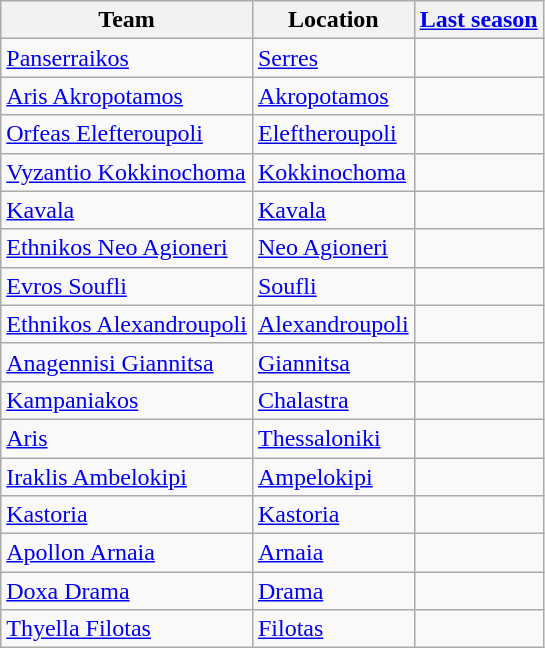<table class="wikitable sortable">
<tr>
<th>Team</th>
<th>Location</th>
<th><a href='#'>Last season</a></th>
</tr>
<tr>
<td><a href='#'>Panserraikos</a></td>
<td><a href='#'>Serres</a></td>
<td></td>
</tr>
<tr>
<td><a href='#'>Aris Akropotamos</a></td>
<td><a href='#'>Akropotamos</a></td>
<td></td>
</tr>
<tr>
<td><a href='#'>Orfeas Elefteroupoli</a></td>
<td><a href='#'>Eleftheroupoli</a></td>
<td></td>
</tr>
<tr>
<td><a href='#'>Vyzantio Kokkinochoma</a></td>
<td><a href='#'>Kokkinochoma</a></td>
<td></td>
</tr>
<tr>
<td><a href='#'>Kavala</a></td>
<td><a href='#'>Kavala</a></td>
<td></td>
</tr>
<tr>
<td><a href='#'>Ethnikos Neo Agioneri</a></td>
<td><a href='#'>Neo Agioneri</a></td>
<td></td>
</tr>
<tr>
<td><a href='#'>Evros Soufli</a></td>
<td><a href='#'>Soufli</a></td>
<td></td>
</tr>
<tr>
<td><a href='#'>Ethnikos Alexandroupoli</a></td>
<td><a href='#'>Alexandroupoli</a></td>
<td></td>
</tr>
<tr>
<td><a href='#'>Anagennisi Giannitsa</a></td>
<td><a href='#'>Giannitsa</a></td>
<td></td>
</tr>
<tr>
<td><a href='#'>Kampaniakos</a></td>
<td><a href='#'>Chalastra</a></td>
<td></td>
</tr>
<tr>
<td><a href='#'>Aris</a></td>
<td><a href='#'>Thessaloniki</a></td>
<td></td>
</tr>
<tr>
<td><a href='#'>Iraklis Ambelokipi</a></td>
<td><a href='#'>Ampelokipi</a></td>
<td></td>
</tr>
<tr>
<td><a href='#'>Kastoria</a></td>
<td><a href='#'>Kastoria</a></td>
<td></td>
</tr>
<tr>
<td><a href='#'>Apollon Arnaia</a></td>
<td><a href='#'>Arnaia</a></td>
<td></td>
</tr>
<tr>
<td><a href='#'>Doxa Drama</a></td>
<td><a href='#'>Drama</a></td>
<td></td>
</tr>
<tr>
<td><a href='#'>Thyella Filotas</a></td>
<td><a href='#'>Filotas</a></td>
<td></td>
</tr>
</table>
